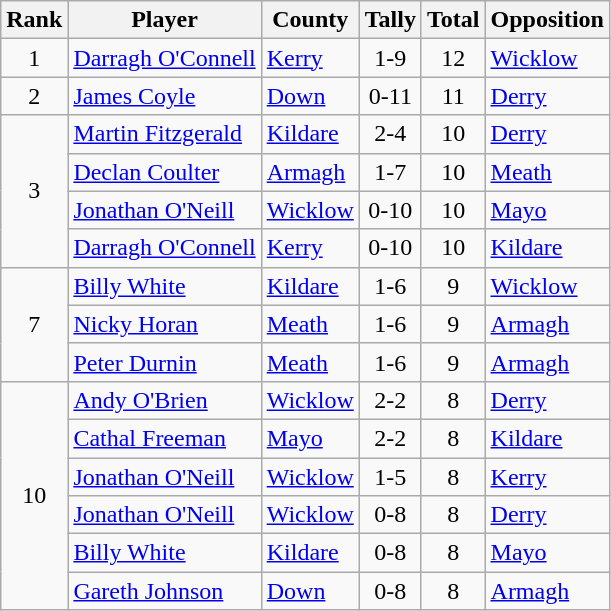<table class="wikitable">
<tr>
<th>Rank</th>
<th>Player</th>
<th>County</th>
<th>Tally</th>
<th>Total</th>
<th>Opposition</th>
</tr>
<tr>
<td rowspan=1 align=center>1</td>
<td><a href='#'>Darragh O'Connell</a></td>
<td><a href='#'>Kerry</a></td>
<td align=center>1-9</td>
<td align=center>12</td>
<td><a href='#'>Wicklow</a></td>
</tr>
<tr>
<td rowspan=1 align=center>2</td>
<td><a href='#'>James Coyle</a></td>
<td><a href='#'>Down</a></td>
<td align=center>0-11</td>
<td align=center>11</td>
<td><a href='#'>Derry</a></td>
</tr>
<tr>
<td rowspan=4 align=center>3</td>
<td><a href='#'>Martin Fitzgerald</a></td>
<td><a href='#'>Kildare</a></td>
<td align=center>2-4</td>
<td align=center>10</td>
<td><a href='#'>Derry</a></td>
</tr>
<tr>
<td><a href='#'>Declan Coulter</a></td>
<td><a href='#'>Armagh</a></td>
<td align=center>1-7</td>
<td align=center>10</td>
<td><a href='#'>Meath</a></td>
</tr>
<tr>
<td><a href='#'>Jonathan O'Neill</a></td>
<td><a href='#'>Wicklow</a></td>
<td align=center>0-10</td>
<td align=center>10</td>
<td><a href='#'>Mayo</a></td>
</tr>
<tr>
<td><a href='#'>Darragh O'Connell</a></td>
<td><a href='#'>Kerry</a></td>
<td align=center>0-10</td>
<td align=center>10</td>
<td><a href='#'>Kildare</a></td>
</tr>
<tr>
<td rowspan=3 align=center>7</td>
<td><a href='#'>Billy White</a></td>
<td><a href='#'>Kildare</a></td>
<td align=center>1-6</td>
<td align=center>9</td>
<td><a href='#'>Wicklow</a></td>
</tr>
<tr>
<td><a href='#'>Nicky Horan</a></td>
<td><a href='#'>Meath</a></td>
<td align=center>1-6</td>
<td align=center>9</td>
<td><a href='#'>Armagh</a></td>
</tr>
<tr>
<td><a href='#'>Peter Durnin</a></td>
<td><a href='#'>Meath</a></td>
<td align=center>1-6</td>
<td align=center>9</td>
<td><a href='#'>Armagh</a></td>
</tr>
<tr>
<td rowspan=6 align=center>10</td>
<td><a href='#'>Andy O'Brien</a></td>
<td><a href='#'>Wicklow</a></td>
<td align=center>2-2</td>
<td align=center>8</td>
<td><a href='#'>Derry</a></td>
</tr>
<tr>
<td><a href='#'>Cathal Freeman</a></td>
<td><a href='#'>Mayo</a></td>
<td align=center>2-2</td>
<td align=center>8</td>
<td><a href='#'>Kildare</a></td>
</tr>
<tr>
<td><a href='#'>Jonathan O'Neill</a></td>
<td><a href='#'>Wicklow</a></td>
<td align=center>1-5</td>
<td align=center>8</td>
<td><a href='#'>Kerry</a></td>
</tr>
<tr>
<td><a href='#'>Jonathan O'Neill</a></td>
<td><a href='#'>Wicklow</a></td>
<td align=center>0-8</td>
<td align=center>8</td>
<td><a href='#'>Derry</a></td>
</tr>
<tr>
<td><a href='#'>Billy White</a></td>
<td><a href='#'>Kildare</a></td>
<td align=center>0-8</td>
<td align=center>8</td>
<td><a href='#'>Mayo</a></td>
</tr>
<tr>
<td><a href='#'>Gareth Johnson</a></td>
<td><a href='#'>Down</a></td>
<td align=center>0-8</td>
<td align=center>8</td>
<td><a href='#'>Armagh</a></td>
</tr>
</table>
